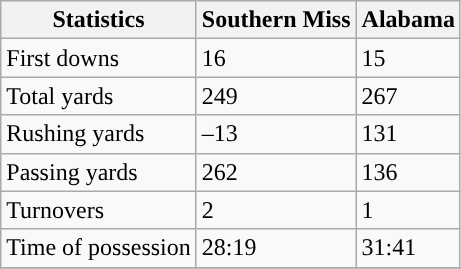<table class="wikitable" style="float: left;">
<tr>
<th>Statistics</th>
<th style=>Southern Miss</th>
<th>Alabama</th>
</tr>
<tr>
<td>First downs</td>
<td>16</td>
<td>15</td>
</tr>
<tr>
<td>Total yards</td>
<td>249</td>
<td>267</td>
</tr>
<tr>
<td>Rushing yards</td>
<td>–13</td>
<td>131</td>
</tr>
<tr>
<td>Passing yards</td>
<td>262</td>
<td>136</td>
</tr>
<tr>
<td>Turnovers</td>
<td>2</td>
<td>1</td>
</tr>
<tr>
<td>Time of possession</td>
<td>28:19</td>
<td>31:41</td>
</tr>
<tr>
</tr>
</table>
